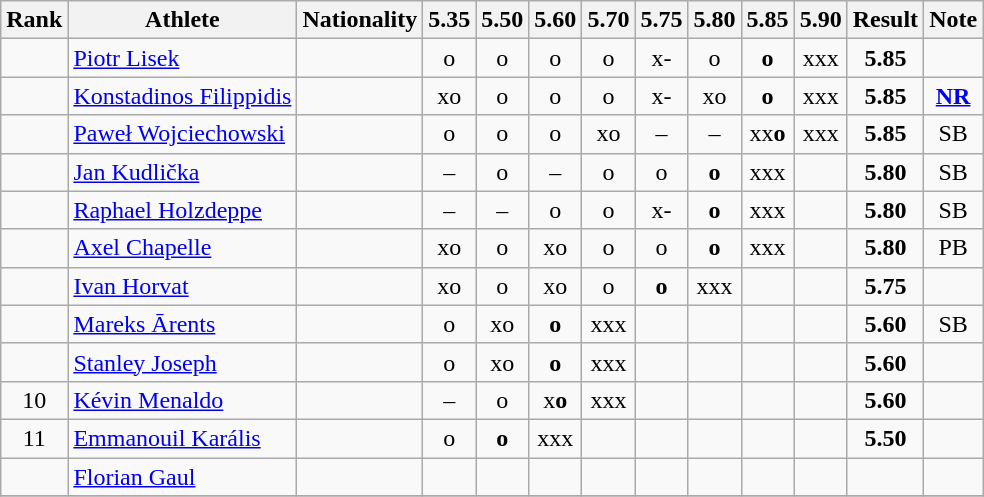<table class="wikitable sortable" style="text-align:center">
<tr>
<th>Rank</th>
<th>Athlete</th>
<th>Nationality</th>
<th>5.35</th>
<th>5.50</th>
<th>5.60</th>
<th>5.70</th>
<th>5.75</th>
<th>5.80</th>
<th>5.85</th>
<th>5.90</th>
<th>Result</th>
<th>Note</th>
</tr>
<tr>
<td></td>
<td align=left><a href='#'>Piotr Lisek</a></td>
<td align=left></td>
<td>o</td>
<td>o</td>
<td>o</td>
<td>o</td>
<td>x-</td>
<td>o</td>
<td><strong>o</strong></td>
<td>xxx</td>
<td><strong>5.85</strong></td>
<td></td>
</tr>
<tr>
<td></td>
<td align=left><a href='#'>Konstadinos Filippidis</a></td>
<td align=left></td>
<td>xo</td>
<td>o</td>
<td>o</td>
<td>o</td>
<td>x-</td>
<td>xo</td>
<td><strong>o</strong></td>
<td>xxx</td>
<td><strong>5.85</strong></td>
<td><strong><a href='#'>NR</a></strong></td>
</tr>
<tr>
<td></td>
<td align=left><a href='#'>Paweł Wojciechowski</a></td>
<td align=left></td>
<td>o</td>
<td>o</td>
<td>o</td>
<td>xo</td>
<td>–</td>
<td>–</td>
<td>xx<strong>o</strong></td>
<td>xxx</td>
<td><strong>5.85</strong></td>
<td>SB</td>
</tr>
<tr>
<td></td>
<td align=left><a href='#'>Jan Kudlička</a></td>
<td align=left></td>
<td>–</td>
<td>o</td>
<td>–</td>
<td>o</td>
<td>o</td>
<td><strong>o</strong></td>
<td>xxx</td>
<td></td>
<td><strong>5.80</strong></td>
<td>SB</td>
</tr>
<tr>
<td></td>
<td align=left><a href='#'>Raphael Holzdeppe</a></td>
<td align=left></td>
<td>–</td>
<td>–</td>
<td>o</td>
<td>o</td>
<td>x-</td>
<td><strong>o</strong></td>
<td>xxx</td>
<td></td>
<td><strong>5.80</strong></td>
<td>SB</td>
</tr>
<tr>
<td></td>
<td align=left><a href='#'>Axel Chapelle</a></td>
<td align=left></td>
<td>xo</td>
<td>o</td>
<td>xo</td>
<td>o</td>
<td>o</td>
<td><strong>o</strong></td>
<td>xxx</td>
<td></td>
<td><strong>5.80</strong></td>
<td>PB</td>
</tr>
<tr>
<td></td>
<td align=left><a href='#'>Ivan Horvat</a></td>
<td align=left></td>
<td>xo</td>
<td>o</td>
<td>xo</td>
<td>o</td>
<td><strong>o</strong></td>
<td>xxx</td>
<td></td>
<td></td>
<td><strong>5.75</strong></td>
<td></td>
</tr>
<tr>
<td></td>
<td align=left><a href='#'>Mareks Ārents</a></td>
<td align=left></td>
<td>o</td>
<td>xo</td>
<td><strong>o</strong></td>
<td>xxx</td>
<td></td>
<td></td>
<td></td>
<td></td>
<td><strong>5.60</strong></td>
<td>SB</td>
</tr>
<tr>
<td></td>
<td align=left><a href='#'>Stanley Joseph</a></td>
<td align=left></td>
<td>o</td>
<td>xo</td>
<td><strong>o</strong></td>
<td>xxx</td>
<td></td>
<td></td>
<td></td>
<td></td>
<td><strong>5.60</strong></td>
<td></td>
</tr>
<tr>
<td>10</td>
<td align=left><a href='#'>Kévin Menaldo</a></td>
<td align=left></td>
<td>–</td>
<td>o</td>
<td>x<strong>o</strong></td>
<td>xxx</td>
<td></td>
<td></td>
<td></td>
<td></td>
<td><strong>5.60</strong></td>
<td></td>
</tr>
<tr>
<td>11</td>
<td align=left><a href='#'>Emmanouil Karális</a></td>
<td align=left></td>
<td>o</td>
<td><strong>o</strong></td>
<td>xxx</td>
<td></td>
<td></td>
<td></td>
<td></td>
<td></td>
<td><strong>5.50</strong></td>
<td></td>
</tr>
<tr>
<td></td>
<td align=left><a href='#'>Florian Gaul</a></td>
<td align=left></td>
<td></td>
<td></td>
<td></td>
<td></td>
<td></td>
<td></td>
<td></td>
<td></td>
<td><strong></strong></td>
<td></td>
</tr>
<tr>
</tr>
</table>
